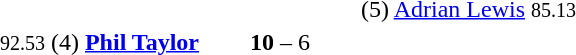<table style="text-align:center">
<tr>
<th width=223></th>
<th width=100></th>
<th width=223></th>
</tr>
<tr>
<td align=right></td>
<td></td>
<td align=left>(5)  <a href='#'>Adrian Lewis</a> <small>85.13</small></td>
</tr>
<tr>
<td align=right><small>92.53</small> (4) <strong><a href='#'>Phil Taylor</a></strong> </td>
<td><strong>10</strong> – 6</td>
<td align=left></td>
</tr>
</table>
